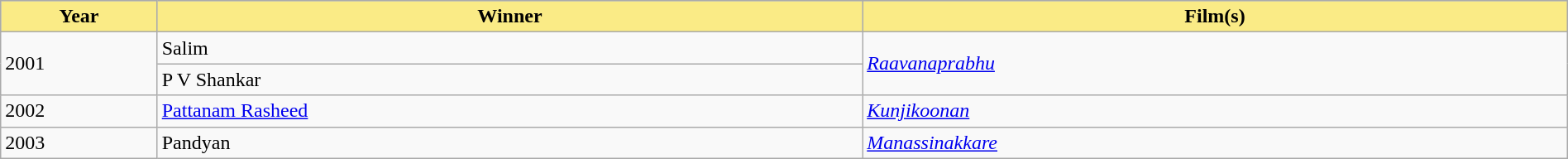<table class="wikitable" style="width:100%">
<tr bgcolor="#bebebe">
<th width="10%" style="background:#FAEB86">Year</th>
<th width="45%" style="background:#FAEB86">Winner</th>
<th width="45%" style="background:#FAEB86">Film(s)</th>
</tr>
<tr>
<td rowspan=2>2001</td>
<td>Salim</td>
<td rowspan=2><em><a href='#'>Raavanaprabhu</a></em></td>
</tr>
<tr>
<td>P V Shankar</td>
</tr>
<tr>
<td>2002</td>
<td><a href='#'>Pattanam Rasheed</a></td>
<td><em><a href='#'>Kunjikoonan</a></em></td>
</tr>
<tr>
<td>2003</td>
<td>Pandyan</td>
<td><em><a href='#'>Manassinakkare</a></em></td>
</tr>
</table>
